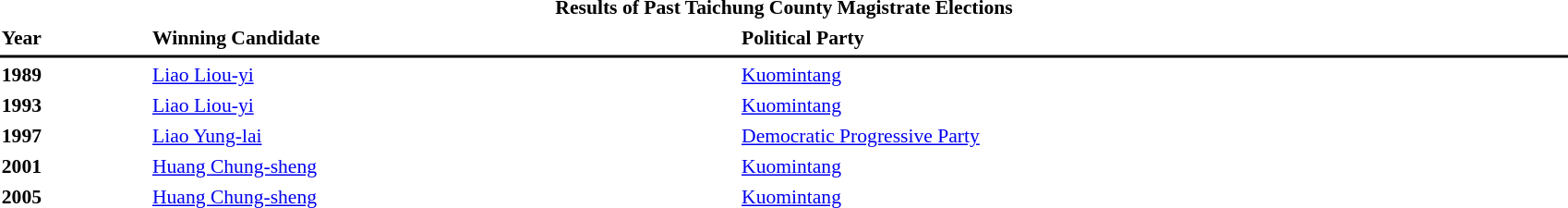<table id="toc" style="margin:1em auto; width: 90%; font-size: 90%;" cellspacing="3">
<tr>
<td colspan="3" align="center"><strong>Results of Past Taichung County Magistrate Elections</strong></td>
</tr>
<tr>
<td><strong>Year</strong></td>
<td><strong> Winning Candidate</strong></td>
<td><strong>Political Party</strong></td>
</tr>
<tr>
<th bgcolor="#000000" colspan="6"></th>
</tr>
<tr>
<td><strong>1989</strong></td>
<td><a href='#'>Liao Liou-yi</a></td>
<td><a href='#'>Kuomintang</a></td>
</tr>
<tr>
<td><strong>1993</strong></td>
<td><a href='#'>Liao Liou-yi</a></td>
<td><a href='#'>Kuomintang</a></td>
</tr>
<tr>
<td><strong>1997</strong></td>
<td><a href='#'>Liao Yung-lai</a></td>
<td><a href='#'>Democratic Progressive Party</a></td>
</tr>
<tr>
<td><strong>2001</strong></td>
<td><a href='#'>Huang Chung-sheng</a></td>
<td><a href='#'>Kuomintang</a></td>
</tr>
<tr>
<td><strong>2005</strong></td>
<td><a href='#'>Huang Chung-sheng</a></td>
<td><a href='#'>Kuomintang</a></td>
</tr>
</table>
